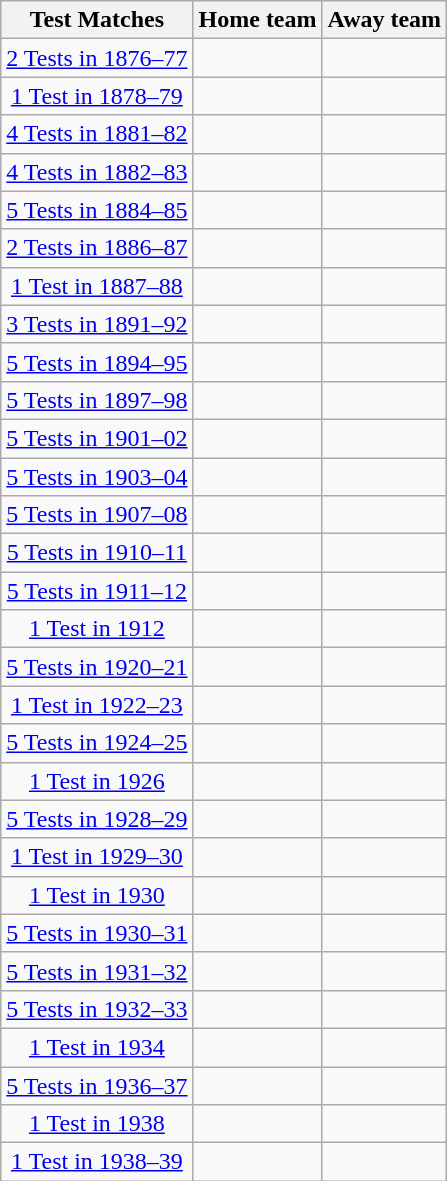<table class="wikitable" style="text-align: center">
<tr>
<th>Test Matches</th>
<th>Home team</th>
<th>Away team</th>
</tr>
<tr>
<td><a href='#'>2 Tests in 1876–77</a></td>
<td></td>
<td> </td>
</tr>
<tr>
<td><a href='#'>1 Test in 1878–79</a></td>
<td></td>
<td></td>
</tr>
<tr>
<td><a href='#'>4 Tests in 1881–82</a></td>
<td></td>
<td></td>
</tr>
<tr>
<td><a href='#'>4 Tests in 1882–83</a></td>
<td></td>
<td></td>
</tr>
<tr>
<td><a href='#'>5 Tests in 1884–85</a></td>
<td></td>
<td></td>
</tr>
<tr>
<td><a href='#'>2 Tests in 1886–87</a></td>
<td></td>
<td></td>
</tr>
<tr>
<td><a href='#'>1 Test in 1887–88</a></td>
<td></td>
<td></td>
</tr>
<tr>
<td><a href='#'>3 Tests in 1891–92</a></td>
<td></td>
<td></td>
</tr>
<tr>
<td><a href='#'>5 Tests in 1894–95</a></td>
<td></td>
<td></td>
</tr>
<tr>
<td><a href='#'>5 Tests in 1897–98</a></td>
<td></td>
<td></td>
</tr>
<tr>
<td><a href='#'>5 Tests in 1901–02</a></td>
<td></td>
<td></td>
</tr>
<tr>
<td><a href='#'>5 Tests in 1903–04</a></td>
<td></td>
<td></td>
</tr>
<tr>
<td><a href='#'>5 Tests in 1907–08</a></td>
<td></td>
<td></td>
</tr>
<tr>
<td><a href='#'>5 Tests in 1910–11</a></td>
<td></td>
<td></td>
</tr>
<tr>
<td><a href='#'>5 Tests in 1911–12</a></td>
<td></td>
<td></td>
</tr>
<tr>
<td><a href='#'>1 Test in 1912</a></td>
<td></td>
<td></td>
</tr>
<tr>
<td><a href='#'>5 Tests in 1920–21</a></td>
<td></td>
<td></td>
</tr>
<tr>
<td><a href='#'>1 Test in 1922–23</a></td>
<td></td>
<td></td>
</tr>
<tr>
<td><a href='#'>5 Tests in 1924–25</a></td>
<td></td>
<td></td>
</tr>
<tr>
<td><a href='#'>1 Test in 1926</a></td>
<td></td>
<td></td>
</tr>
<tr>
<td><a href='#'>5 Tests in 1928–29</a></td>
<td></td>
<td></td>
</tr>
<tr>
<td><a href='#'>1 Test in 1929–30</a></td>
<td></td>
<td></td>
</tr>
<tr>
<td><a href='#'>1 Test in 1930</a></td>
<td></td>
<td></td>
</tr>
<tr>
<td><a href='#'>5 Tests in 1930–31</a></td>
<td></td>
<td></td>
</tr>
<tr>
<td><a href='#'>5 Tests in 1931–32</a></td>
<td></td>
<td></td>
</tr>
<tr>
<td><a href='#'>5 Tests in 1932–33</a></td>
<td></td>
<td></td>
</tr>
<tr>
<td><a href='#'>1 Test in 1934</a></td>
<td></td>
<td></td>
</tr>
<tr>
<td><a href='#'>5 Tests in 1936–37</a></td>
<td></td>
<td></td>
</tr>
<tr>
<td><a href='#'>1 Test in 1938</a></td>
<td></td>
<td></td>
</tr>
<tr>
<td><a href='#'>1 Test in 1938–39</a></td>
<td></td>
<td></td>
</tr>
</table>
